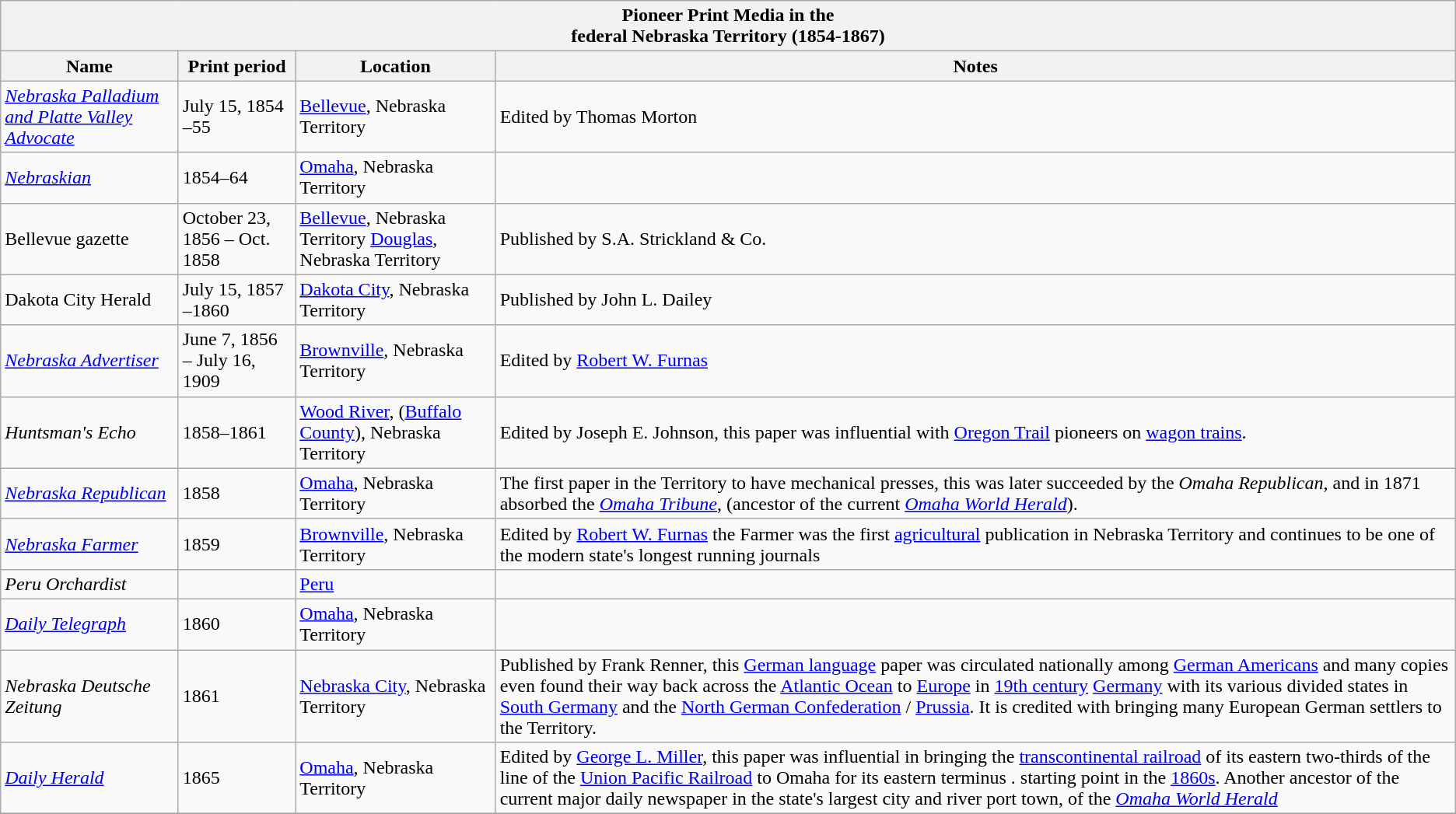<table class="wikitable">
<tr>
<th align="center" colspan="6"><strong>Pioneer Print Media in the<br>federal Nebraska Territory (1854-1867)</strong></th>
</tr>
<tr>
<th>Name</th>
<th>Print period</th>
<th>Location</th>
<th>Notes</th>
</tr>
<tr>
<td><em><a href='#'>Nebraska Palladium and Platte Valley Advocate</a></em></td>
<td>July 15, 1854 –55</td>
<td><a href='#'>Bellevue</a>, Nebraska Territory</td>
<td>Edited by Thomas Morton</td>
</tr>
<tr>
<td><em><a href='#'>Nebraskian</a></em></td>
<td>1854–64</td>
<td><a href='#'>Omaha</a>, Nebraska Territory</td>
<td></td>
</tr>
<tr>
<td>Bellevue gazette</td>
<td>October 23, 1856 – Oct. 1858</td>
<td><a href='#'>Bellevue</a>, Nebraska Territory <a href='#'>Douglas</a>, Nebraska Territory</td>
<td>Published by S.A. Strickland & Co.</td>
</tr>
<tr>
<td>Dakota City Herald</td>
<td>July 15, 1857 –1860</td>
<td><a href='#'>Dakota City</a>, Nebraska Territory</td>
<td>Published by John L. Dailey</td>
</tr>
<tr>
<td><em><a href='#'>Nebraska Advertiser</a></em></td>
<td>June 7, 1856 – July 16, 1909</td>
<td><a href='#'>Brownville</a>, Nebraska Territory</td>
<td>Edited by <a href='#'>Robert W. Furnas</a></td>
</tr>
<tr>
<td><em>Huntsman's Echo</em></td>
<td>1858–1861</td>
<td><a href='#'>Wood River</a>, (<a href='#'>Buffalo County</a>), Nebraska Territory</td>
<td>Edited by Joseph E. Johnson, this paper was influential with <a href='#'>Oregon Trail</a> pioneers on <a href='#'>wagon trains</a>.</td>
</tr>
<tr>
<td><em><a href='#'>Nebraska Republican</a></em></td>
<td>1858</td>
<td><a href='#'>Omaha</a>, Nebraska Territory</td>
<td>The first paper in the Territory to have mechanical presses, this was later succeeded by the <em>Omaha Republican</em>, and in 1871 absorbed the <em><a href='#'>Omaha Tribune</a></em>, (ancestor of the current <em><a href='#'>Omaha World Herald</a></em>).</td>
</tr>
<tr>
<td><em><a href='#'>Nebraska Farmer</a></em></td>
<td>1859</td>
<td><a href='#'>Brownville</a>, Nebraska Territory</td>
<td>Edited by <a href='#'>Robert W. Furnas</a> the Farmer was the first <a href='#'>agricultural</a> publication in Nebraska Territory and continues to be one of the modern state's longest running journals</td>
</tr>
<tr>
<td><em>Peru Orchardist</em></td>
<td></td>
<td><a href='#'>Peru</a></td>
<td></td>
</tr>
<tr>
<td><em><a href='#'>Daily Telegraph</a></em></td>
<td>1860</td>
<td><a href='#'>Omaha</a>, Nebraska Territory</td>
<td></td>
</tr>
<tr>
<td><em>Nebraska Deutsche Zeitung</em></td>
<td>1861</td>
<td><a href='#'>Nebraska City</a>, Nebraska Territory</td>
<td>Published by Frank Renner, this <a href='#'>German language</a> paper was circulated nationally among <a href='#'>German Americans</a> and many copies even found their way back across the <a href='#'>Atlantic Ocean</a> to <a href='#'>Europe</a> in <a href='#'>19th century</a> <a href='#'>Germany</a> with its various divided states in <a href='#'>South Germany</a> and the <a href='#'>North German Confederation</a> / <a href='#'>Prussia</a>. It is credited with bringing many European German settlers to the Territory.</td>
</tr>
<tr>
<td><em><a href='#'>Daily Herald</a></em></td>
<td>1865</td>
<td><a href='#'>Omaha</a>, Nebraska Territory</td>
<td>Edited by <a href='#'>George L. Miller</a>, this paper was influential in bringing the <a href='#'>transcontinental railroad</a> of its eastern two-thirds of the line of the <a href='#'>Union Pacific Railroad</a> to Omaha for its eastern terminus . starting point in the <a href='#'>1860s</a>. Another ancestor of the current major daily newspaper in the state's largest city and river port town, of the <em><a href='#'>Omaha World Herald</a></em></td>
</tr>
<tr>
</tr>
</table>
